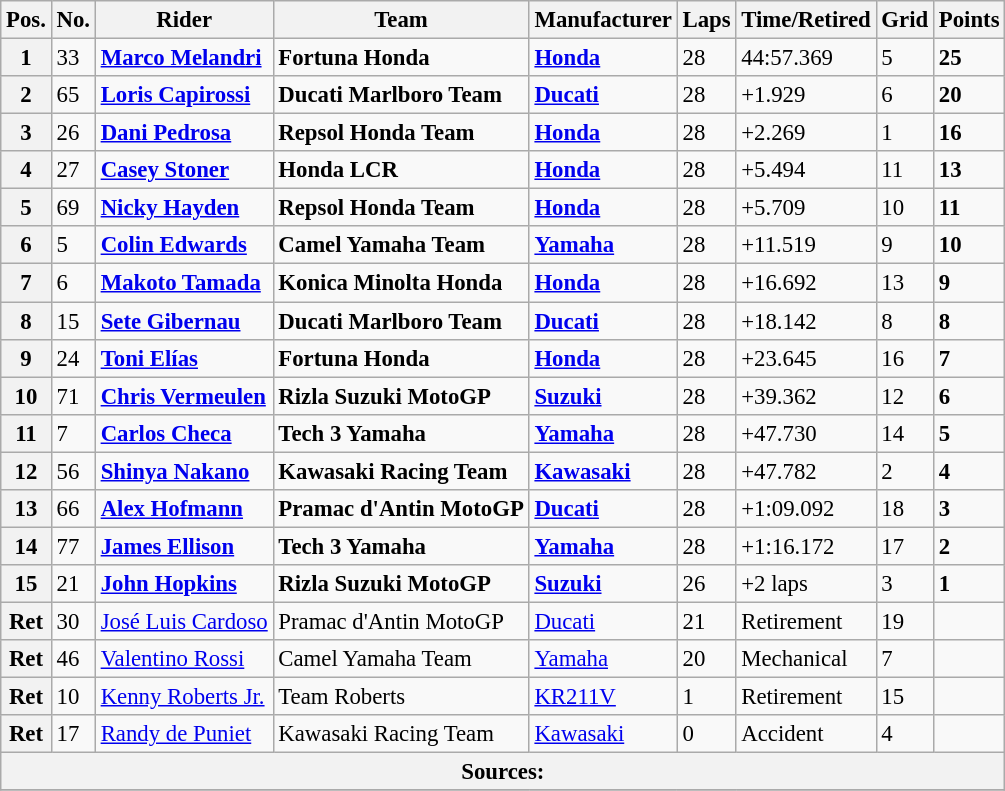<table class="wikitable" style="font-size: 95%;">
<tr>
<th>Pos.</th>
<th>No.</th>
<th>Rider</th>
<th>Team</th>
<th>Manufacturer</th>
<th>Laps</th>
<th>Time/Retired</th>
<th>Grid</th>
<th>Points</th>
</tr>
<tr>
<th>1</th>
<td>33</td>
<td> <strong><a href='#'>Marco Melandri</a></strong></td>
<td><strong>Fortuna Honda</strong></td>
<td><strong><a href='#'>Honda</a></strong></td>
<td>28</td>
<td>44:57.369</td>
<td>5</td>
<td><strong>25</strong></td>
</tr>
<tr>
<th>2</th>
<td>65</td>
<td> <strong><a href='#'>Loris Capirossi</a></strong></td>
<td><strong>Ducati Marlboro Team</strong></td>
<td><strong><a href='#'>Ducati</a></strong></td>
<td>28</td>
<td>+1.929</td>
<td>6</td>
<td><strong>20</strong></td>
</tr>
<tr>
<th>3</th>
<td>26</td>
<td> <strong><a href='#'>Dani Pedrosa</a></strong></td>
<td><strong>Repsol Honda Team</strong></td>
<td><strong><a href='#'>Honda</a></strong></td>
<td>28</td>
<td>+2.269</td>
<td>1</td>
<td><strong>16</strong></td>
</tr>
<tr>
<th>4</th>
<td>27</td>
<td> <strong><a href='#'>Casey Stoner</a></strong></td>
<td><strong>Honda LCR</strong></td>
<td><strong><a href='#'>Honda</a></strong></td>
<td>28</td>
<td>+5.494</td>
<td>11</td>
<td><strong>13</strong></td>
</tr>
<tr>
<th>5</th>
<td>69</td>
<td> <strong><a href='#'>Nicky Hayden</a></strong></td>
<td><strong>Repsol Honda Team</strong></td>
<td><strong><a href='#'>Honda</a></strong></td>
<td>28</td>
<td>+5.709</td>
<td>10</td>
<td><strong>11</strong></td>
</tr>
<tr>
<th>6</th>
<td>5</td>
<td> <strong><a href='#'>Colin Edwards</a></strong></td>
<td><strong>Camel Yamaha Team</strong></td>
<td><strong><a href='#'>Yamaha</a></strong></td>
<td>28</td>
<td>+11.519</td>
<td>9</td>
<td><strong>10</strong></td>
</tr>
<tr>
<th>7</th>
<td>6</td>
<td> <strong><a href='#'>Makoto Tamada</a></strong></td>
<td><strong>Konica Minolta Honda</strong></td>
<td><strong><a href='#'>Honda</a></strong></td>
<td>28</td>
<td>+16.692</td>
<td>13</td>
<td><strong>9</strong></td>
</tr>
<tr>
<th>8</th>
<td>15</td>
<td> <strong><a href='#'>Sete Gibernau</a></strong></td>
<td><strong>Ducati Marlboro Team</strong></td>
<td><strong><a href='#'>Ducati</a></strong></td>
<td>28</td>
<td>+18.142</td>
<td>8</td>
<td><strong>8</strong></td>
</tr>
<tr>
<th>9</th>
<td>24</td>
<td> <strong><a href='#'>Toni Elías</a></strong></td>
<td><strong>Fortuna Honda</strong></td>
<td><strong><a href='#'>Honda</a></strong></td>
<td>28</td>
<td>+23.645</td>
<td>16</td>
<td><strong>7</strong></td>
</tr>
<tr>
<th>10</th>
<td>71</td>
<td> <strong><a href='#'>Chris Vermeulen</a></strong></td>
<td><strong>Rizla Suzuki MotoGP</strong></td>
<td><strong><a href='#'>Suzuki</a></strong></td>
<td>28</td>
<td>+39.362</td>
<td>12</td>
<td><strong>6</strong></td>
</tr>
<tr>
<th>11</th>
<td>7</td>
<td> <strong><a href='#'>Carlos Checa</a></strong></td>
<td><strong>Tech 3 Yamaha</strong></td>
<td><strong><a href='#'>Yamaha</a></strong></td>
<td>28</td>
<td>+47.730</td>
<td>14</td>
<td><strong>5</strong></td>
</tr>
<tr>
<th>12</th>
<td>56</td>
<td> <strong><a href='#'>Shinya Nakano</a></strong></td>
<td><strong>Kawasaki Racing Team</strong></td>
<td><strong><a href='#'>Kawasaki</a></strong></td>
<td>28</td>
<td>+47.782</td>
<td>2</td>
<td><strong>4</strong></td>
</tr>
<tr>
<th>13</th>
<td>66</td>
<td> <strong><a href='#'>Alex Hofmann</a></strong></td>
<td><strong>Pramac d'Antin MotoGP</strong></td>
<td><strong><a href='#'>Ducati</a></strong></td>
<td>28</td>
<td>+1:09.092</td>
<td>18</td>
<td><strong>3</strong></td>
</tr>
<tr>
<th>14</th>
<td>77</td>
<td> <strong><a href='#'>James Ellison</a></strong></td>
<td><strong>Tech 3 Yamaha</strong></td>
<td><strong><a href='#'>Yamaha</a></strong></td>
<td>28</td>
<td>+1:16.172</td>
<td>17</td>
<td><strong>2</strong></td>
</tr>
<tr>
<th>15</th>
<td>21</td>
<td> <strong><a href='#'>John Hopkins</a></strong></td>
<td><strong>Rizla Suzuki MotoGP</strong></td>
<td><strong><a href='#'>Suzuki</a></strong></td>
<td>26</td>
<td>+2 laps</td>
<td>3</td>
<td><strong>1</strong></td>
</tr>
<tr>
<th>Ret</th>
<td>30</td>
<td> <a href='#'>José Luis Cardoso</a></td>
<td>Pramac d'Antin MotoGP</td>
<td><a href='#'>Ducati</a></td>
<td>21</td>
<td>Retirement</td>
<td>19</td>
<td></td>
</tr>
<tr>
<th>Ret</th>
<td>46</td>
<td> <a href='#'>Valentino Rossi</a></td>
<td>Camel Yamaha Team</td>
<td><a href='#'>Yamaha</a></td>
<td>20</td>
<td>Mechanical</td>
<td>7</td>
<td></td>
</tr>
<tr>
<th>Ret</th>
<td>10</td>
<td> <a href='#'>Kenny Roberts Jr.</a></td>
<td>Team Roberts</td>
<td><a href='#'>KR211V</a></td>
<td>1</td>
<td>Retirement</td>
<td>15</td>
<td></td>
</tr>
<tr>
<th>Ret</th>
<td>17</td>
<td> <a href='#'>Randy de Puniet</a></td>
<td>Kawasaki Racing Team</td>
<td><a href='#'>Kawasaki</a></td>
<td>0</td>
<td>Accident</td>
<td>4</td>
<td></td>
</tr>
<tr>
<th colspan=9>Sources:</th>
</tr>
<tr>
</tr>
</table>
